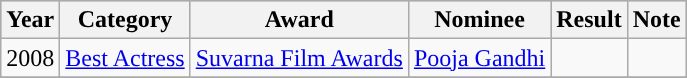<table class="wikitable">
<tr style="background:#B0C4DE;">
<th scope="col">Year</th>
<th scope="col">Category</th>
<th scope="col">Award</th>
<th scope="col">Nominee</th>
<th scope="col">Result</th>
<th scope="col">Note</th>
</tr>
<tr>
<td>2008</td>
<td><a href='#'>Best Actress</a></td>
<td><a href='#'>Suvarna Film Awards</a></td>
<td><a href='#'>Pooja Gandhi</a></td>
<td></td>
<td></td>
</tr>
<tr>
</tr>
</table>
